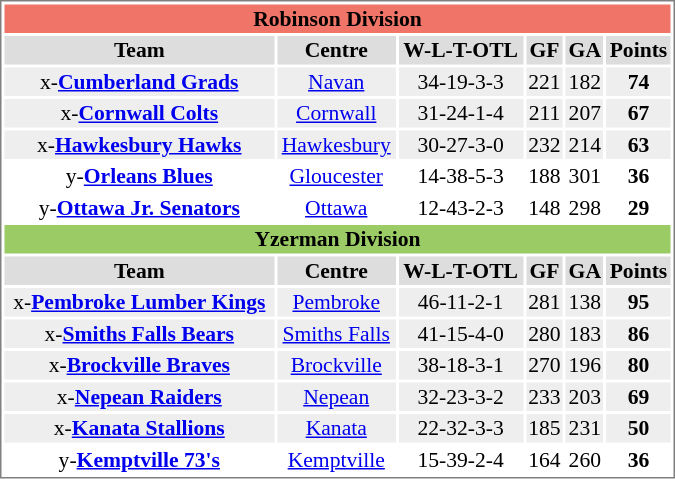<table cellpadding="0">
<tr style="text-align:left; vertical-align:top;">
<td></td>
<td><br><table cellpadding="1"  style="width:450px; font-size:90%; border:1px solid gray;">
<tr style="text-align:center; background:#f07568;">
<td colspan="11"><strong>Robinson Division</strong></td>
</tr>
<tr>
<th style="text-align:center; background:#ddd;">Team</th>
<th style="text-align:center; background:#ddd;">Centre</th>
<th style="text-align:center; background:#ddd;">W-L-T-OTL</th>
<th style="text-align:center; background:#ddd;">GF</th>
<th style="text-align:center; background:#ddd;">GA</th>
<th style="text-align:center; background:#ddd;">Points</th>
</tr>
<tr style="text-align:center; background:#eee;">
<td>x-<strong><a href='#'>Cumberland Grads</a></strong></td>
<td><a href='#'>Navan</a></td>
<td>34-19-3-3</td>
<td>221</td>
<td>182</td>
<td><strong>74</strong></td>
</tr>
<tr style="text-align:center; background:#eee;">
<td>x-<strong><a href='#'>Cornwall Colts</a></strong></td>
<td><a href='#'>Cornwall</a></td>
<td>31-24-1-4</td>
<td>211</td>
<td>207</td>
<td><strong>67</strong></td>
</tr>
<tr style="text-align:center; background:#eee;">
<td>x-<strong><a href='#'>Hawkesbury Hawks</a></strong></td>
<td><a href='#'>Hawkesbury</a></td>
<td>30-27-3-0</td>
<td>232</td>
<td>214</td>
<td><strong>63</strong></td>
</tr>
<tr style="text-align:center;">
<td>y-<strong><a href='#'>Orleans Blues</a></strong></td>
<td><a href='#'>Gloucester</a></td>
<td>14-38-5-3</td>
<td>188</td>
<td>301</td>
<td><strong>36</strong></td>
</tr>
<tr style="text-align:center;">
<td>y-<strong><a href='#'>Ottawa Jr. Senators</a></strong></td>
<td><a href='#'>Ottawa</a></td>
<td>12-43-2-3</td>
<td>148</td>
<td>298</td>
<td><strong>29</strong></td>
</tr>
<tr style="text-align:center; background:#9bcb65;">
<td colspan="11"><strong>Yzerman Division</strong></td>
</tr>
<tr>
<th style="text-align:center; background:#ddd;">Team</th>
<th style="text-align:center; background:#ddd;">Centre</th>
<th style="text-align:center; background:#ddd;">W-L-T-OTL</th>
<th style="text-align:center; background:#ddd;">GF</th>
<th style="text-align:center; background:#ddd;">GA</th>
<th style="text-align:center; background:#ddd;">Points</th>
</tr>
<tr style="text-align:center; background:#eee;">
<td>x-<strong><a href='#'>Pembroke Lumber Kings</a></strong></td>
<td><a href='#'>Pembroke</a></td>
<td>46-11-2-1</td>
<td>281</td>
<td>138</td>
<td><strong>95</strong></td>
</tr>
<tr style="text-align:center; background:#eee;">
<td>x-<strong><a href='#'>Smiths Falls Bears</a></strong></td>
<td><a href='#'>Smiths Falls</a></td>
<td>41-15-4-0</td>
<td>280</td>
<td>183</td>
<td><strong>86</strong></td>
</tr>
<tr style="text-align:center; background:#eee;">
<td>x-<strong><a href='#'>Brockville Braves</a></strong></td>
<td><a href='#'>Brockville</a></td>
<td>38-18-3-1</td>
<td>270</td>
<td>196</td>
<td><strong>80</strong></td>
</tr>
<tr style="text-align:center; background:#eee;">
<td>x-<strong><a href='#'>Nepean Raiders</a></strong></td>
<td><a href='#'>Nepean</a></td>
<td>32-23-3-2</td>
<td>233</td>
<td>203</td>
<td><strong>69</strong></td>
</tr>
<tr style="text-align:center; background:#eee;">
<td>x-<strong><a href='#'>Kanata Stallions</a></strong></td>
<td><a href='#'>Kanata</a></td>
<td>22-32-3-3</td>
<td>185</td>
<td>231</td>
<td><strong>50</strong></td>
</tr>
<tr style="text-align:center;">
<td>y-<strong><a href='#'>Kemptville 73's</a></strong></td>
<td><a href='#'>Kemptville</a></td>
<td>15-39-2-4</td>
<td>164</td>
<td>260</td>
<td><strong>36</strong></td>
</tr>
</table>
</td>
</tr>
</table>
